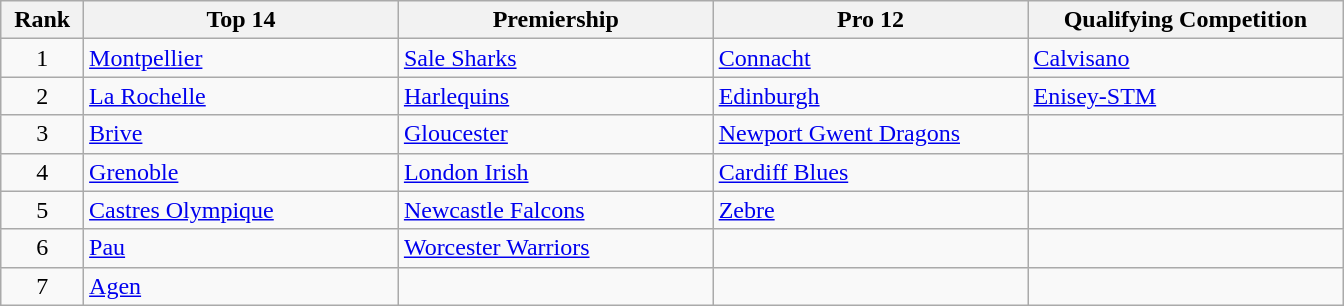<table class="wikitable">
<tr>
<th width=5%>Rank</th>
<th width=19%>Top 14</th>
<th width=19%>Premiership</th>
<th width=19%>Pro 12</th>
<th width=19%>Qualifying Competition</th>
</tr>
<tr>
<td align=center>1</td>
<td> <a href='#'>Montpellier</a></td>
<td> <a href='#'>Sale Sharks</a></td>
<td> <a href='#'>Connacht</a></td>
<td> <a href='#'>Calvisano</a></td>
</tr>
<tr>
<td align=center>2</td>
<td> <a href='#'>La Rochelle</a></td>
<td> <a href='#'>Harlequins</a></td>
<td> <a href='#'>Edinburgh</a></td>
<td> <a href='#'>Enisey-STM</a></td>
</tr>
<tr>
<td align=center>3</td>
<td> <a href='#'>Brive</a></td>
<td> <a href='#'>Gloucester</a></td>
<td> <a href='#'>Newport Gwent Dragons</a></td>
<td></td>
</tr>
<tr>
<td align=center>4</td>
<td> <a href='#'>Grenoble</a></td>
<td> <a href='#'>London Irish</a></td>
<td> <a href='#'>Cardiff Blues</a></td>
<td></td>
</tr>
<tr>
<td align=center>5</td>
<td> <a href='#'>Castres Olympique</a></td>
<td> <a href='#'>Newcastle Falcons</a></td>
<td> <a href='#'>Zebre</a></td>
<td></td>
</tr>
<tr>
<td align=center>6</td>
<td> <a href='#'>Pau</a></td>
<td> <a href='#'>Worcester Warriors</a></td>
<td></td>
<td></td>
</tr>
<tr>
<td align=center>7</td>
<td> <a href='#'>Agen</a></td>
<td></td>
<td></td>
<td></td>
</tr>
</table>
